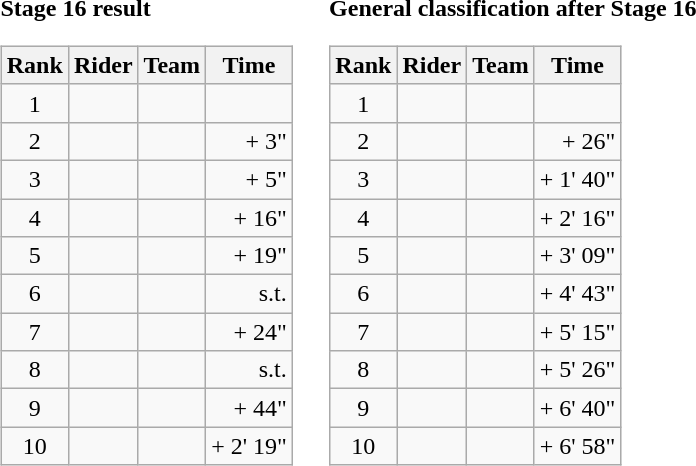<table>
<tr>
<td><strong>Stage 16 result</strong><br><table class="wikitable">
<tr>
<th scope="col">Rank</th>
<th scope="col">Rider</th>
<th scope="col">Team</th>
<th scope="col">Time</th>
</tr>
<tr>
<td style="text-align:center;">1</td>
<td></td>
<td></td>
<td style="text-align:right;"></td>
</tr>
<tr>
<td style="text-align:center;">2</td>
<td></td>
<td></td>
<td style="text-align:right;">+ 3"</td>
</tr>
<tr>
<td style="text-align:center;">3</td>
<td></td>
<td></td>
<td style="text-align:right;">+ 5"</td>
</tr>
<tr>
<td style="text-align:center;">4</td>
<td></td>
<td></td>
<td style="text-align:right;">+ 16"</td>
</tr>
<tr>
<td style="text-align:center;">5</td>
<td></td>
<td></td>
<td style="text-align:right;">+ 19"</td>
</tr>
<tr>
<td style="text-align:center;">6</td>
<td></td>
<td></td>
<td style="text-align:right;">s.t.</td>
</tr>
<tr>
<td style="text-align:center;">7</td>
<td></td>
<td></td>
<td style="text-align:right;">+ 24"</td>
</tr>
<tr>
<td style="text-align:center;">8</td>
<td></td>
<td></td>
<td style="text-align:right;">s.t.</td>
</tr>
<tr>
<td style="text-align:center;">9</td>
<td></td>
<td></td>
<td style="text-align:right;">+ 44"</td>
</tr>
<tr>
<td style="text-align:center;">10</td>
<td></td>
<td></td>
<td style="text-align:right;">+ 2' 19"</td>
</tr>
</table>
</td>
<td></td>
<td><strong>General classification after Stage 16</strong><br><table class="wikitable">
<tr>
<th scope="col">Rank</th>
<th scope="col">Rider</th>
<th scope="col">Team</th>
<th scope="col">Time</th>
</tr>
<tr>
<td style="text-align:center;">1</td>
<td></td>
<td></td>
<td style="text-align:right;"></td>
</tr>
<tr>
<td style="text-align:center;">2</td>
<td></td>
<td></td>
<td style="text-align:right;">+ 26"</td>
</tr>
<tr>
<td style="text-align:center;">3</td>
<td></td>
<td></td>
<td style="text-align:right;">+ 1' 40"</td>
</tr>
<tr>
<td style="text-align:center;">4</td>
<td></td>
<td></td>
<td style="text-align:right;">+ 2' 16"</td>
</tr>
<tr>
<td style="text-align:center;">5</td>
<td></td>
<td></td>
<td style="text-align:right;">+ 3' 09"</td>
</tr>
<tr>
<td style="text-align:center;">6</td>
<td></td>
<td></td>
<td style="text-align:right;">+ 4' 43"</td>
</tr>
<tr>
<td style="text-align:center;">7</td>
<td></td>
<td></td>
<td style="text-align:right;">+ 5' 15"</td>
</tr>
<tr>
<td style="text-align:center;">8</td>
<td></td>
<td></td>
<td style="text-align:right;">+ 5' 26"</td>
</tr>
<tr>
<td style="text-align:center;">9</td>
<td></td>
<td></td>
<td style="text-align:right;">+ 6' 40"</td>
</tr>
<tr>
<td style="text-align:center;">10</td>
<td></td>
<td></td>
<td style="text-align:right;">+ 6' 58"</td>
</tr>
</table>
</td>
</tr>
</table>
